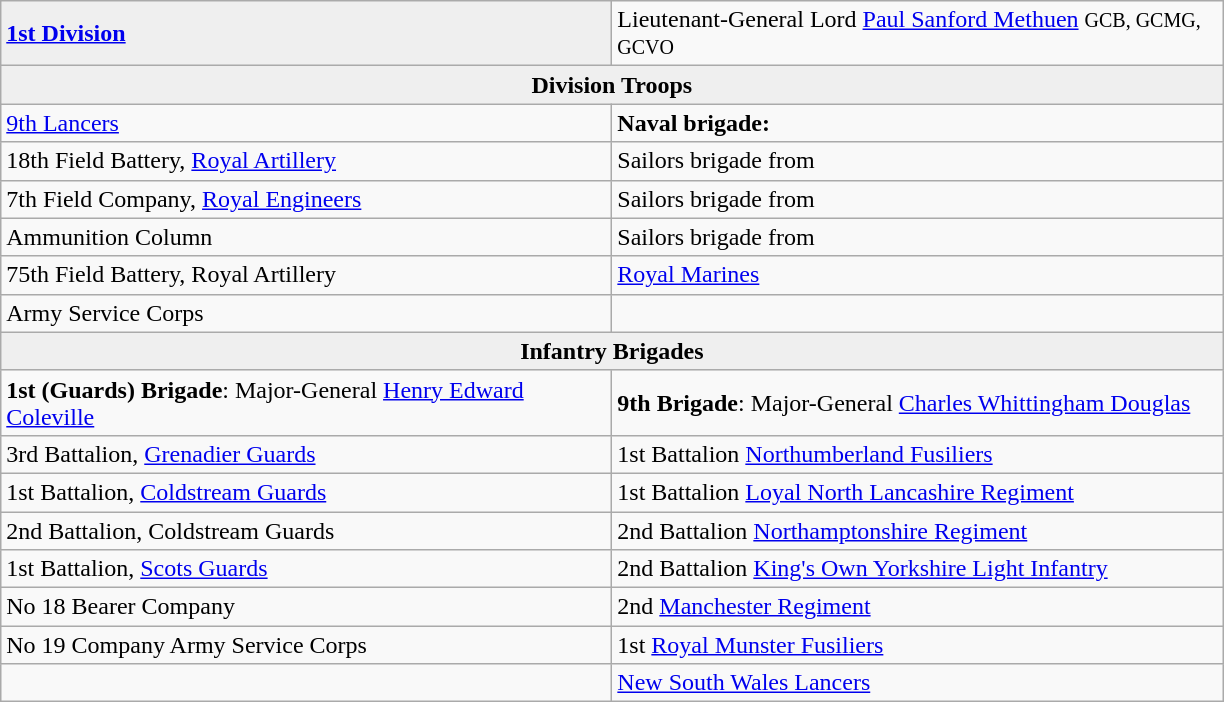<table class="wikitable">
<tr>
<td style="background:#efefef;"><strong><a href='#'>1st Division</a></strong></td>
<td>Lieutenant-General Lord <a href='#'>Paul Sanford Methuen</a> <small>GCB, GCMG, GCVO</small></td>
</tr>
<tr>
<td colspan="2" align="center" style="background:#efefef;"><strong>Division Troops</strong></td>
</tr>
<tr>
<td><a href='#'>9th Lancers</a></td>
<td><strong>Naval brigade:</strong></td>
</tr>
<tr>
<td>18th Field Battery, <a href='#'>Royal Artillery</a></td>
<td>Sailors brigade from </td>
</tr>
<tr>
<td>7th Field Company, <a href='#'>Royal Engineers</a></td>
<td>Sailors brigade from </td>
</tr>
<tr>
<td>Ammunition Column</td>
<td>Sailors brigade from </td>
</tr>
<tr>
<td>75th Field Battery, Royal Artillery</td>
<td><a href='#'>Royal Marines</a></td>
</tr>
<tr>
<td>Army Service Corps</td>
<td></td>
</tr>
<tr>
<td colspan="2" align="center" style="background:#efefef;"><strong>Infantry Brigades</strong></td>
</tr>
<tr>
<td width="400pt"><strong>1st (Guards) Brigade</strong>: Major-General <a href='#'>Henry Edward Coleville</a></td>
<td width="400pt"><strong>9th Brigade</strong>: Major-General <a href='#'>Charles Whittingham Douglas</a></td>
</tr>
<tr>
<td>3rd Battalion, <a href='#'>Grenadier Guards</a></td>
<td>1st Battalion <a href='#'>Northumberland Fusiliers</a></td>
</tr>
<tr>
<td>1st Battalion, <a href='#'>Coldstream Guards</a></td>
<td>1st Battalion <a href='#'>Loyal North Lancashire Regiment</a></td>
</tr>
<tr>
<td>2nd Battalion, Coldstream Guards</td>
<td>2nd Battalion <a href='#'>Northamptonshire Regiment</a></td>
</tr>
<tr>
<td>1st Battalion, <a href='#'>Scots Guards</a></td>
<td>2nd Battalion <a href='#'>King's Own Yorkshire Light Infantry</a></td>
</tr>
<tr>
<td>No 18 Bearer Company</td>
<td>2nd <a href='#'>Manchester Regiment</a></td>
</tr>
<tr>
<td>No 19 Company Army Service Corps</td>
<td>1st <a href='#'>Royal Munster Fusiliers</a></td>
</tr>
<tr>
<td></td>
<td><a href='#'>New South Wales Lancers</a></td>
</tr>
</table>
